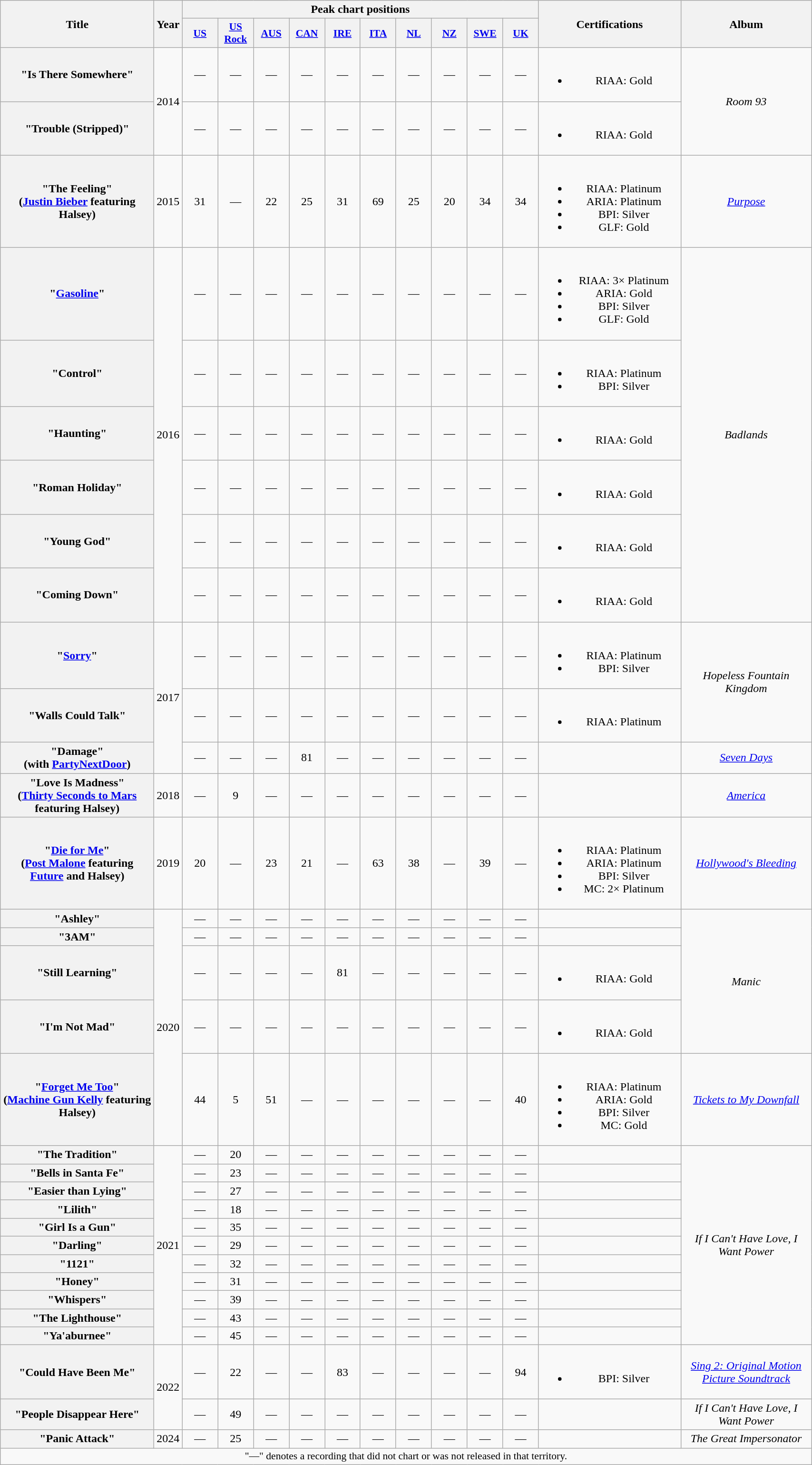<table class="wikitable plainrowheaders" style="text-align:center;" border="1">
<tr>
<th rowspan="2" scope="col" style="width:13em;">Title</th>
<th rowspan="2" scope="col" style="width:1em;">Year</th>
<th colspan="10" scope="col">Peak chart positions</th>
<th rowspan="2" scope="col" style="width:12em;">Certifications</th>
<th rowspan="2" scope="col" style="width:11em;">Album</th>
</tr>
<tr>
<th scope="col" style="width:3em;font-size:90%;"><a href='#'>US</a><br></th>
<th scope="col" style="width:3em;font-size:90%;"><a href='#'>US<br>Rock</a><br></th>
<th scope="col" style="width:3em;font-size:90%;"><a href='#'>AUS</a><br></th>
<th scope="col" style="width:3em;font-size:90%;"><a href='#'>CAN</a><br></th>
<th scope="col" style="width:3em;font-size:90%;"><a href='#'>IRE</a><br></th>
<th scope="col" style="width:3em;font-size:90%;"><a href='#'>ITA</a><br></th>
<th scope="col" style="width:3em;font-size:90%;"><a href='#'>NL</a><br></th>
<th scope="col" style="width:3em;font-size:90%;"><a href='#'>NZ</a><br></th>
<th scope="col" style="width:3em;font-size:90%;"><a href='#'>SWE</a><br></th>
<th scope="col" style="width:3em;font-size:90%;"><a href='#'>UK</a><br></th>
</tr>
<tr>
<th scope="row">"Is There Somewhere"</th>
<td rowspan="2">2014</td>
<td>—</td>
<td>—</td>
<td>—</td>
<td>—</td>
<td>—</td>
<td>—</td>
<td>—</td>
<td>—</td>
<td>—</td>
<td>—</td>
<td><br><ul><li>RIAA: Gold</li></ul></td>
<td rowspan="2"><em>Room 93</em></td>
</tr>
<tr>
<th scope="row">"Trouble (Stripped)"</th>
<td>—</td>
<td>—</td>
<td>—</td>
<td>—</td>
<td>—</td>
<td>—</td>
<td>—</td>
<td>—</td>
<td>—</td>
<td>—</td>
<td><br><ul><li>RIAA: Gold</li></ul></td>
</tr>
<tr>
<th scope="row">"The Feeling"<br><span>(<a href='#'>Justin Bieber</a> featuring Halsey)</span></th>
<td>2015</td>
<td>31</td>
<td>—</td>
<td>22</td>
<td>25</td>
<td>31</td>
<td>69</td>
<td>25</td>
<td>20</td>
<td>34</td>
<td>34</td>
<td><br><ul><li>RIAA: Platinum</li><li>ARIA: Platinum</li><li>BPI: Silver</li><li>GLF: Gold</li></ul></td>
<td><em><a href='#'>Purpose</a></em></td>
</tr>
<tr>
<th scope="row">"<a href='#'>Gasoline</a>"</th>
<td rowspan="6">2016</td>
<td>—</td>
<td>—</td>
<td>—</td>
<td>—</td>
<td>—</td>
<td>—</td>
<td>—</td>
<td>—</td>
<td>—</td>
<td>—</td>
<td><br><ul><li>RIAA: 3× Platinum</li><li>ARIA: Gold</li><li>BPI: Silver</li><li>GLF: Gold</li></ul></td>
<td rowspan="6"><em>Badlands</em></td>
</tr>
<tr>
<th scope="row">"Control"</th>
<td>—</td>
<td>—</td>
<td>—</td>
<td>—</td>
<td>—</td>
<td>—</td>
<td>—</td>
<td>—</td>
<td>—</td>
<td>—</td>
<td><br><ul><li>RIAA: Platinum</li><li>BPI: Silver</li></ul></td>
</tr>
<tr>
<th scope="row">"Haunting"</th>
<td>—</td>
<td>—</td>
<td>—</td>
<td>—</td>
<td>—</td>
<td>—</td>
<td>—</td>
<td>—</td>
<td>—</td>
<td>—</td>
<td><br><ul><li>RIAA: Gold</li></ul></td>
</tr>
<tr>
<th scope="row">"Roman Holiday"</th>
<td>—</td>
<td>—</td>
<td>—</td>
<td>—</td>
<td>—</td>
<td>—</td>
<td>—</td>
<td>—</td>
<td>—</td>
<td>—</td>
<td><br><ul><li>RIAA: Gold</li></ul></td>
</tr>
<tr>
<th scope="row">"Young God"</th>
<td>—</td>
<td>—</td>
<td>—</td>
<td>—</td>
<td>—</td>
<td>—</td>
<td>—</td>
<td>—</td>
<td>—</td>
<td>—</td>
<td><br><ul><li>RIAA: Gold</li></ul></td>
</tr>
<tr>
<th scope="row">"Coming Down"</th>
<td>—</td>
<td>—</td>
<td>—</td>
<td>—</td>
<td>—</td>
<td>—</td>
<td>—</td>
<td>—</td>
<td>—</td>
<td>—</td>
<td><br><ul><li>RIAA: Gold</li></ul></td>
</tr>
<tr>
<th scope="row">"<a href='#'>Sorry</a>"</th>
<td rowspan="3">2017</td>
<td>—</td>
<td>—</td>
<td>—</td>
<td>—</td>
<td>—</td>
<td>—</td>
<td>—</td>
<td>—</td>
<td>—</td>
<td>—</td>
<td><br><ul><li>RIAA: Platinum</li><li>BPI: Silver</li></ul></td>
<td rowspan="2"><em>Hopeless Fountain Kingdom</em></td>
</tr>
<tr>
<th scope="row">"Walls Could Talk"</th>
<td>—</td>
<td>—</td>
<td>—</td>
<td>—</td>
<td>—</td>
<td>—</td>
<td>—</td>
<td>—</td>
<td>—</td>
<td>—</td>
<td><br><ul><li>RIAA: Platinum</li></ul></td>
</tr>
<tr>
<th scope="row">"Damage"<br><span>(with <a href='#'>PartyNextDoor</a>)</span></th>
<td>—</td>
<td>—</td>
<td>—</td>
<td>81</td>
<td>—</td>
<td>—</td>
<td>—</td>
<td>—</td>
<td>—</td>
<td>—</td>
<td></td>
<td><em><a href='#'>Seven Days</a></em></td>
</tr>
<tr>
<th scope="row">"Love Is Madness"<br><span>(<a href='#'>Thirty Seconds to Mars</a> featuring Halsey)</span></th>
<td>2018</td>
<td>—</td>
<td>9</td>
<td>—</td>
<td>—</td>
<td>—</td>
<td>—</td>
<td>—</td>
<td>—</td>
<td>—</td>
<td>—</td>
<td></td>
<td><em><a href='#'>America</a></em></td>
</tr>
<tr>
<th scope="row">"<a href='#'>Die for Me</a>"<br><span>(<a href='#'>Post Malone</a> featuring <a href='#'>Future</a> and Halsey)</span></th>
<td>2019</td>
<td>20</td>
<td>—</td>
<td>23</td>
<td>21</td>
<td>—</td>
<td>63</td>
<td>38</td>
<td>—</td>
<td>39</td>
<td>—</td>
<td><br><ul><li>RIAA: Platinum</li><li>ARIA: Platinum</li><li>BPI: Silver</li><li>MC: 2× Platinum</li></ul></td>
<td><em><a href='#'>Hollywood's Bleeding</a></em></td>
</tr>
<tr>
<th scope="row">"Ashley"</th>
<td rowspan="5">2020</td>
<td>—</td>
<td>—</td>
<td>—</td>
<td>—</td>
<td>—</td>
<td>—</td>
<td>—</td>
<td>—</td>
<td>—</td>
<td>—</td>
<td></td>
<td rowspan="4"><em>Manic</em></td>
</tr>
<tr>
<th scope="row">"3AM"</th>
<td>—</td>
<td>—</td>
<td>—</td>
<td>—</td>
<td>—</td>
<td>—</td>
<td>—</td>
<td>—</td>
<td>—</td>
<td>—</td>
<td></td>
</tr>
<tr>
<th scope="row">"Still Learning"</th>
<td>—</td>
<td>—</td>
<td>—</td>
<td>—</td>
<td>81</td>
<td>—</td>
<td>—</td>
<td>—</td>
<td>—</td>
<td>—</td>
<td><br><ul><li>RIAA: Gold</li></ul></td>
</tr>
<tr>
<th scope="row">"I'm Not Mad"</th>
<td>—</td>
<td>—</td>
<td>—</td>
<td>—</td>
<td>—</td>
<td>—</td>
<td>—</td>
<td>—</td>
<td>—</td>
<td>—</td>
<td><br><ul><li>RIAA: Gold</li></ul></td>
</tr>
<tr>
<th scope="row">"<a href='#'>Forget Me Too</a>"<br><span>(<a href='#'>Machine Gun Kelly</a> featuring Halsey)</span></th>
<td>44</td>
<td>5</td>
<td>51</td>
<td>—</td>
<td>—</td>
<td>—</td>
<td>—</td>
<td>—</td>
<td>—</td>
<td>40</td>
<td><br><ul><li>RIAA: Platinum</li><li>ARIA: Gold</li><li>BPI: Silver</li><li>MC: Gold</li></ul></td>
<td><em><a href='#'>Tickets to My Downfall</a></em></td>
</tr>
<tr>
<th scope="row">"The Tradition"</th>
<td rowspan="11">2021</td>
<td>—</td>
<td>20</td>
<td>—</td>
<td>—</td>
<td>—</td>
<td>—</td>
<td>—</td>
<td>—</td>
<td>—</td>
<td>—</td>
<td></td>
<td rowspan="11"><em>If I Can't Have Love, I Want Power</em></td>
</tr>
<tr>
<th scope="row">"Bells in Santa Fe"</th>
<td>—</td>
<td>23</td>
<td>—</td>
<td>—</td>
<td>—</td>
<td>—</td>
<td>—</td>
<td>—</td>
<td>—</td>
<td>—</td>
<td></td>
</tr>
<tr>
<th scope="row">"Easier than Lying"</th>
<td>—</td>
<td>27</td>
<td>—</td>
<td>—</td>
<td>—</td>
<td>—</td>
<td>—</td>
<td>—</td>
<td>—</td>
<td>—</td>
<td></td>
</tr>
<tr>
<th scope="row">"Lilith"</th>
<td>—</td>
<td>18</td>
<td>—</td>
<td>—</td>
<td>—</td>
<td>—</td>
<td>—</td>
<td>—</td>
<td>—</td>
<td>—</td>
<td></td>
</tr>
<tr>
<th scope="row">"Girl Is a Gun"</th>
<td>—</td>
<td>35</td>
<td>—</td>
<td>—</td>
<td>—</td>
<td>—</td>
<td>—</td>
<td>—</td>
<td>—</td>
<td>—</td>
<td></td>
</tr>
<tr>
<th scope="row">"Darling"</th>
<td>—</td>
<td>29</td>
<td>—</td>
<td>—</td>
<td>—</td>
<td>—</td>
<td>—</td>
<td>—</td>
<td>—</td>
<td>—</td>
<td></td>
</tr>
<tr>
<th scope="row">"1121"</th>
<td>—</td>
<td>32</td>
<td>—</td>
<td>—</td>
<td>—</td>
<td>—</td>
<td>—</td>
<td>—</td>
<td>—</td>
<td>—</td>
<td></td>
</tr>
<tr>
<th scope="row">"Honey"</th>
<td>—</td>
<td>31</td>
<td>—</td>
<td>—</td>
<td>—</td>
<td>—</td>
<td>—</td>
<td>—</td>
<td>—</td>
<td>—</td>
<td></td>
</tr>
<tr>
<th scope="row">"Whispers"</th>
<td>—</td>
<td>39</td>
<td>—</td>
<td>—</td>
<td>—</td>
<td>—</td>
<td>—</td>
<td>—</td>
<td>—</td>
<td>—</td>
<td></td>
</tr>
<tr>
<th scope="row">"The Lighthouse"</th>
<td>—</td>
<td>43</td>
<td>—</td>
<td>—</td>
<td>—</td>
<td>—</td>
<td>—</td>
<td>—</td>
<td>—</td>
<td>—</td>
<td></td>
</tr>
<tr>
<th scope="row">"Ya'aburnee"</th>
<td>—</td>
<td>45</td>
<td>—</td>
<td>—</td>
<td>—</td>
<td>—</td>
<td>—</td>
<td>—</td>
<td>—</td>
<td>—</td>
<td></td>
</tr>
<tr>
<th scope="row">"Could Have Been Me"</th>
<td rowspan="2">2022</td>
<td>—</td>
<td>22</td>
<td>—</td>
<td>—</td>
<td>83</td>
<td>—</td>
<td>—</td>
<td>—</td>
<td>—</td>
<td>94</td>
<td><br><ul><li>BPI: Silver</li></ul></td>
<td><em><a href='#'>Sing 2: Original Motion Picture Soundtrack</a></em></td>
</tr>
<tr>
<th scope="row">"People Disappear Here"</th>
<td>—</td>
<td>49</td>
<td>—</td>
<td>—</td>
<td>—</td>
<td>—</td>
<td>—</td>
<td>—</td>
<td>—</td>
<td>—</td>
<td></td>
<td><em>If I Can't Have Love, I Want Power</em></td>
</tr>
<tr>
<th scope="row">"Panic Attack"</th>
<td>2024</td>
<td>—</td>
<td>25</td>
<td>—</td>
<td>—</td>
<td>—</td>
<td>—</td>
<td>—</td>
<td>—</td>
<td>—</td>
<td>—</td>
<td></td>
<td><em>The Great Impersonator</em></td>
</tr>
<tr>
<td colspan="16" style="font-size:90%">"—" denotes a recording that did not chart or was not released in that territory.</td>
</tr>
</table>
